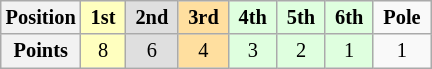<table class="wikitable" style="font-size:85%; text-align:center">
<tr>
<th>Position</th>
<td style="background:#FFFFBF;"> <strong>1st</strong> </td>
<td style="background:#DFDFDF;"> <strong>2nd</strong> </td>
<td style="background:#FFDF9F;"> <strong>3rd</strong> </td>
<td style="background:#DFFFDF;"> <strong>4th</strong> </td>
<td style="background:#DFFFDF;"> <strong>5th</strong> </td>
<td style="background:#DFFFDF;"> <strong>6th</strong> </td>
<td> <strong>Pole</strong> </td>
</tr>
<tr>
<th>Points</th>
<td style="background:#FFFFBF;">8</td>
<td style="background:#DFDFDF;">6</td>
<td style="background:#FFDF9F;">4</td>
<td style="background:#DFFFDF;">3</td>
<td style="background:#DFFFDF;">2</td>
<td style="background:#DFFFDF;">1</td>
<td>1</td>
</tr>
</table>
